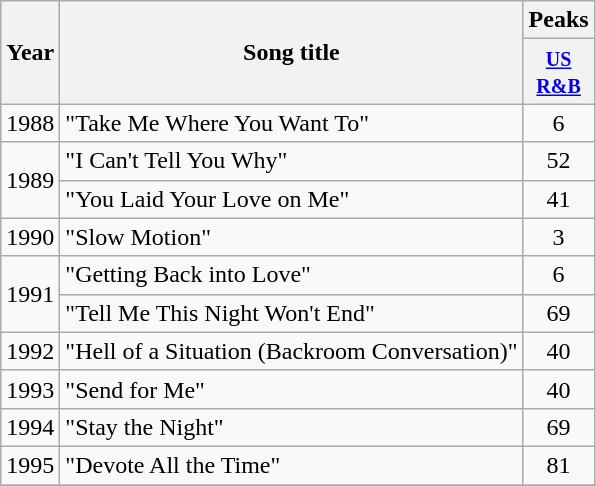<table class="wikitable">
<tr>
<th rowspan="2">Year</th>
<th rowspan="2">Song title</th>
<th colspan="1">Peaks</th>
</tr>
<tr>
<th width="40"><small><a href='#'>US R&B</a></small><br></th>
</tr>
<tr>
<td>1988</td>
<td>"Take Me Where You Want To"</td>
<td align="center">6</td>
</tr>
<tr>
<td rowspan="2">1989</td>
<td>"I Can't Tell You Why"</td>
<td align="center">52</td>
</tr>
<tr>
<td>"You Laid Your Love on Me"</td>
<td align="center">41</td>
</tr>
<tr>
<td>1990</td>
<td>"Slow Motion"</td>
<td align="center">3</td>
</tr>
<tr>
<td rowspan="2">1991</td>
<td>"Getting Back into Love"</td>
<td align="center">6</td>
</tr>
<tr>
<td>"Tell Me This Night Won't End"</td>
<td align="center">69</td>
</tr>
<tr>
<td>1992</td>
<td>"Hell of a Situation (Backroom Conversation)"</td>
<td align="center">40</td>
</tr>
<tr>
<td>1993</td>
<td>"Send for Me"</td>
<td align="center">40</td>
</tr>
<tr>
<td>1994</td>
<td>"Stay the Night"</td>
<td align="center">69</td>
</tr>
<tr>
<td>1995</td>
<td>"Devote All the Time"</td>
<td align="center">81</td>
</tr>
<tr>
</tr>
</table>
